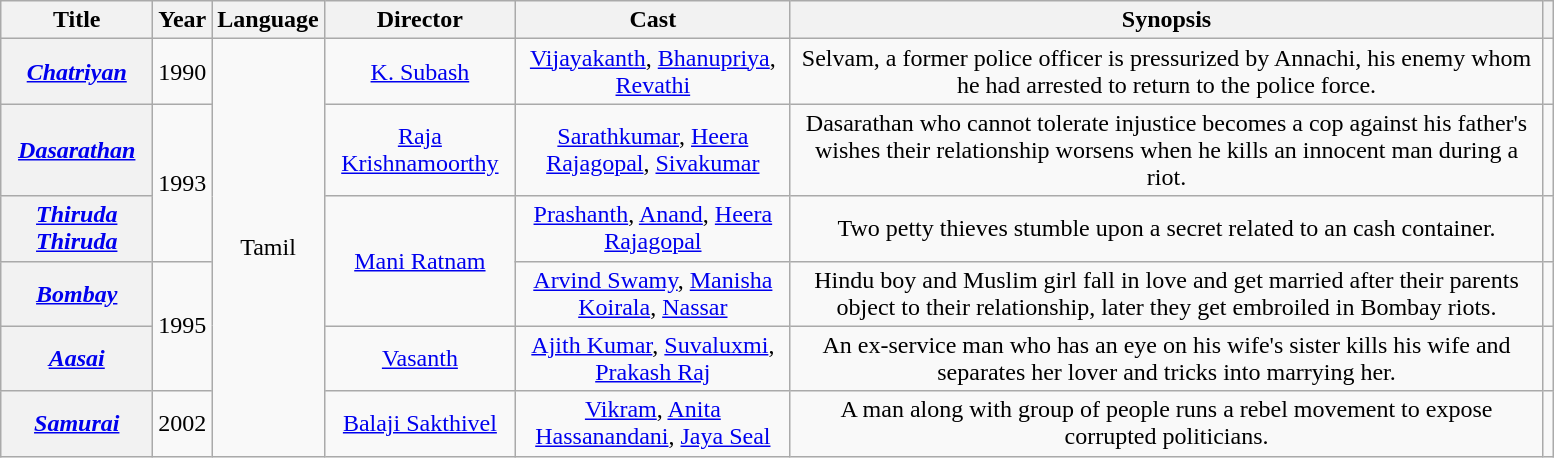<table class="wikitable plainrowheaders sortable" style="width: 82%; text-align: center;">
<tr>
<th scope="col">Title</th>
<th scope="col">Year</th>
<th scope="col">Language</th>
<th scope="col">Director</th>
<th scope="col">Cast</th>
<th scope="col" class="unsortable">Synopsis</th>
<th scope="col" class="unsortable"></th>
</tr>
<tr>
<th scope="row"><em><a href='#'>Chatriyan</a></em></th>
<td>1990</td>
<td rowspan="6">Tamil</td>
<td><a href='#'>K. Subash</a></td>
<td><a href='#'>Vijayakanth</a>, <a href='#'>Bhanupriya</a>, <a href='#'>Revathi</a></td>
<td>Selvam, a former police officer is pressurized by Annachi, his enemy whom he had arrested to return to the police force.</td>
<td></td>
</tr>
<tr>
<th scope="row"><em><a href='#'>Dasarathan</a></em></th>
<td rowspan="2">1993</td>
<td><a href='#'>Raja Krishnamoorthy</a></td>
<td><a href='#'>Sarathkumar</a>, <a href='#'>Heera Rajagopal</a>, <a href='#'>Sivakumar</a></td>
<td>Dasarathan who cannot tolerate injustice becomes a cop against his father's wishes their relationship worsens when he kills an innocent man during a riot.</td>
<td></td>
</tr>
<tr>
<th scope="row"><em><a href='#'>Thiruda Thiruda</a></em></th>
<td rowspan="2"><a href='#'>Mani Ratnam</a></td>
<td><a href='#'>Prashanth</a>, <a href='#'>Anand</a>, <a href='#'>Heera Rajagopal</a></td>
<td>Two petty thieves stumble upon a secret related to an cash container.</td>
<td></td>
</tr>
<tr>
<th scope="row"><em><a href='#'>Bombay</a></em></th>
<td rowspan="2">1995</td>
<td><a href='#'>Arvind Swamy</a>, <a href='#'>Manisha Koirala</a>, <a href='#'>Nassar</a></td>
<td>Hindu boy and Muslim girl fall in love and get married after their parents object to their relationship, later they get embroiled in Bombay riots.</td>
<td></td>
</tr>
<tr>
<th scope="row"><em><a href='#'>Aasai</a></em></th>
<td><a href='#'>Vasanth</a></td>
<td><a href='#'>Ajith Kumar</a>, <a href='#'>Suvaluxmi</a>, <a href='#'>Prakash Raj</a></td>
<td>An ex-service man who has an eye on his wife's sister kills his wife and separates her lover and tricks into marrying her.</td>
<td></td>
</tr>
<tr>
<th scope="row"><em><a href='#'>Samurai</a></em></th>
<td>2002</td>
<td><a href='#'>Balaji Sakthivel</a></td>
<td><a href='#'>Vikram</a>, <a href='#'>Anita Hassanandani</a>, <a href='#'>Jaya Seal</a></td>
<td>A man along with group of people runs a rebel movement to expose corrupted politicians.</td>
<td></td>
</tr>
</table>
